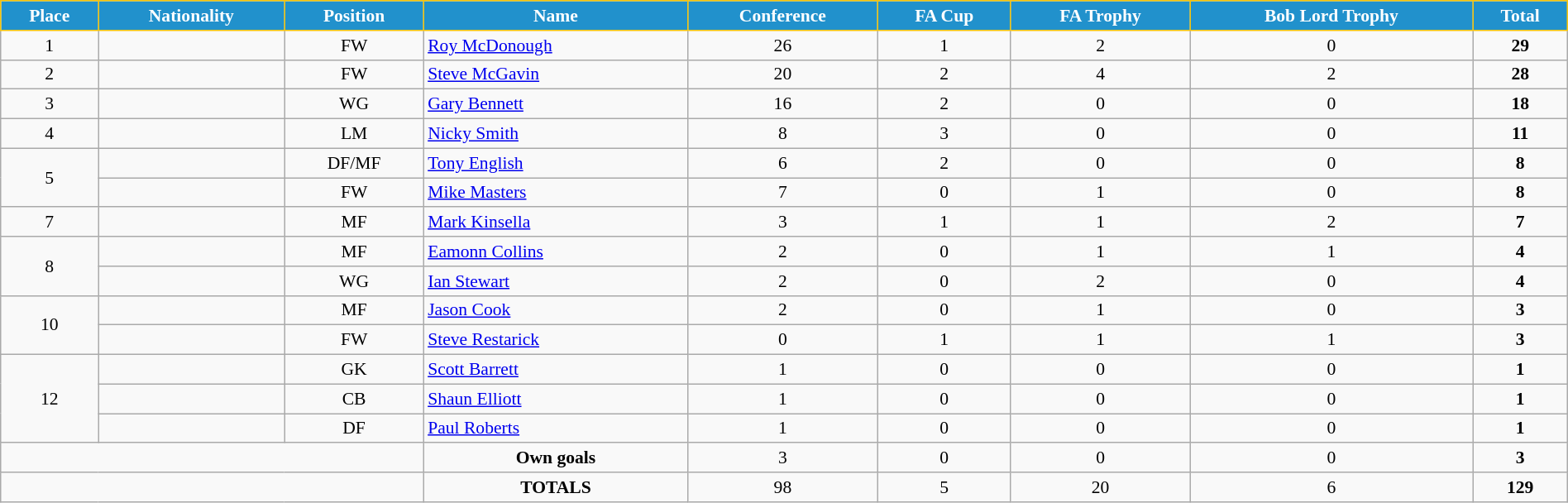<table class="wikitable" style="text-align:center; font-size:90%; width:100%;">
<tr>
<th style="background:#2191CC; color:white; border:1px solid #F7C408; text-align:center;">Place</th>
<th style="background:#2191CC; color:white; border:1px solid #F7C408; text-align:center;">Nationality</th>
<th style="background:#2191CC; color:white; border:1px solid #F7C408; text-align:center;">Position</th>
<th style="background:#2191CC; color:white; border:1px solid #F7C408; text-align:center;">Name</th>
<th style="background:#2191CC; color:white; border:1px solid #F7C408; text-align:center;">Conference</th>
<th style="background:#2191CC; color:white; border:1px solid #F7C408; text-align:center;">FA Cup</th>
<th style="background:#2191CC; color:white; border:1px solid #F7C408; text-align:center;">FA Trophy</th>
<th style="background:#2191CC; color:white; border:1px solid #F7C408; text-align:center;">Bob Lord Trophy</th>
<th style="background:#2191CC; color:white; border:1px solid #F7C408; text-align:center;">Total</th>
</tr>
<tr>
<td>1</td>
<td></td>
<td>FW</td>
<td align="left"><a href='#'>Roy McDonough</a></td>
<td>26</td>
<td>1</td>
<td>2</td>
<td>0</td>
<td><strong>29</strong></td>
</tr>
<tr>
<td>2</td>
<td></td>
<td>FW</td>
<td align="left"><a href='#'>Steve McGavin</a></td>
<td>20</td>
<td>2</td>
<td>4</td>
<td>2</td>
<td><strong>28</strong></td>
</tr>
<tr>
<td>3</td>
<td></td>
<td>WG</td>
<td align="left"><a href='#'>Gary Bennett</a></td>
<td>16</td>
<td>2</td>
<td>0</td>
<td>0</td>
<td><strong>18</strong></td>
</tr>
<tr>
<td>4</td>
<td></td>
<td>LM</td>
<td align="left"><a href='#'>Nicky Smith</a></td>
<td>8</td>
<td>3</td>
<td>0</td>
<td>0</td>
<td><strong>11</strong></td>
</tr>
<tr>
<td rowspan=2>5</td>
<td></td>
<td>DF/MF</td>
<td align="left"><a href='#'>Tony English</a></td>
<td>6</td>
<td>2</td>
<td>0</td>
<td>0</td>
<td><strong>8</strong></td>
</tr>
<tr>
<td></td>
<td>FW</td>
<td align="left"><a href='#'>Mike Masters</a></td>
<td>7</td>
<td>0</td>
<td>1</td>
<td>0</td>
<td><strong>8</strong></td>
</tr>
<tr>
<td>7</td>
<td></td>
<td>MF</td>
<td align="left"><a href='#'>Mark Kinsella</a></td>
<td>3</td>
<td>1</td>
<td>1</td>
<td>2</td>
<td><strong>7</strong></td>
</tr>
<tr>
<td rowspan=2>8</td>
<td></td>
<td>MF</td>
<td align="left"><a href='#'>Eamonn Collins</a></td>
<td>2</td>
<td>0</td>
<td>1</td>
<td>1</td>
<td><strong>4</strong></td>
</tr>
<tr>
<td></td>
<td>WG</td>
<td align="left"><a href='#'>Ian Stewart</a></td>
<td>2</td>
<td>0</td>
<td>2</td>
<td>0</td>
<td><strong>4</strong></td>
</tr>
<tr>
<td rowspan=2>10</td>
<td></td>
<td>MF</td>
<td align="left"><a href='#'>Jason Cook</a></td>
<td>2</td>
<td>0</td>
<td>1</td>
<td>0</td>
<td><strong>3</strong></td>
</tr>
<tr>
<td></td>
<td>FW</td>
<td align="left"><a href='#'>Steve Restarick</a></td>
<td>0</td>
<td>1</td>
<td>1</td>
<td>1</td>
<td><strong>3</strong></td>
</tr>
<tr>
<td rowspan=3>12</td>
<td></td>
<td>GK</td>
<td align="left"><a href='#'>Scott Barrett</a></td>
<td>1</td>
<td>0</td>
<td>0</td>
<td>0</td>
<td><strong>1</strong></td>
</tr>
<tr>
<td></td>
<td>CB</td>
<td align="left"><a href='#'>Shaun Elliott</a></td>
<td>1</td>
<td>0</td>
<td>0</td>
<td>0</td>
<td><strong>1</strong></td>
</tr>
<tr>
<td></td>
<td>DF</td>
<td align="left"><a href='#'>Paul Roberts</a></td>
<td>1</td>
<td>0</td>
<td>0</td>
<td>0</td>
<td><strong>1</strong></td>
</tr>
<tr>
<td colspan="3"></td>
<td><strong>Own goals</strong></td>
<td>3</td>
<td>0</td>
<td>0</td>
<td>0</td>
<td><strong>3</strong></td>
</tr>
<tr>
<td colspan="3"></td>
<td><strong>TOTALS</strong></td>
<td>98</td>
<td>5</td>
<td>20</td>
<td>6</td>
<td><strong>129</strong></td>
</tr>
</table>
